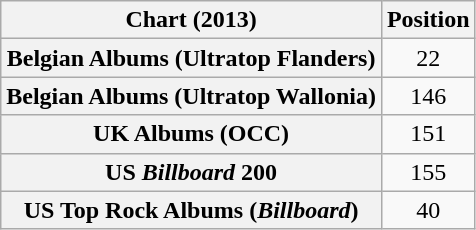<table class="wikitable sortable plainrowheaders" style="text-align:center">
<tr>
<th scope="col">Chart (2013)</th>
<th scope="col">Position</th>
</tr>
<tr>
<th scope="row">Belgian Albums (Ultratop Flanders)</th>
<td>22</td>
</tr>
<tr>
<th scope="row">Belgian Albums (Ultratop Wallonia)</th>
<td>146</td>
</tr>
<tr>
<th scope="row">UK Albums (OCC)</th>
<td>151</td>
</tr>
<tr>
<th scope="row">US <em>Billboard</em> 200</th>
<td>155</td>
</tr>
<tr>
<th scope="row">US Top Rock Albums (<em>Billboard</em>)</th>
<td>40</td>
</tr>
</table>
